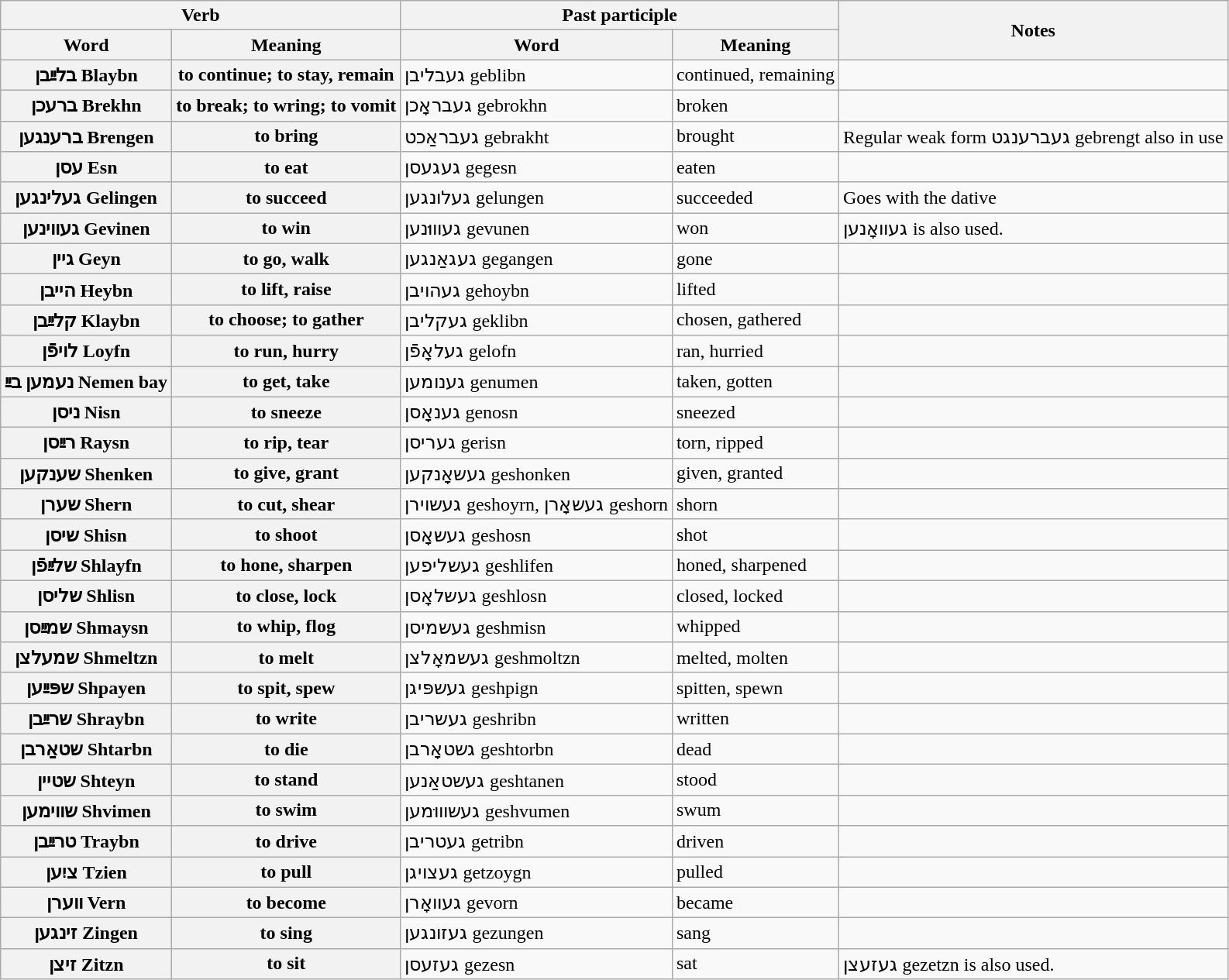<table class="wikitable mw-collapsible">
<tr>
<th colspan="2">Verb</th>
<th colspan="2">Past participle</th>
<th rowspan="2">Notes</th>
</tr>
<tr>
<th>Word</th>
<th>Meaning</th>
<th>Word</th>
<th>Meaning</th>
</tr>
<tr>
<th>בלײַבן Blaybn</th>
<th>to continue; to stay, remain</th>
<td>געבליבן geblibn</td>
<td>continued, remaining</td>
<td></td>
</tr>
<tr>
<th>ברעכן Brekhn</th>
<th>to break; to wring; to vomit</th>
<td>געבראָכן gebrokhn</td>
<td>broken</td>
<td></td>
</tr>
<tr>
<th>ברענגען Brengen</th>
<th>to bring</th>
<td>געבראַכט gebrakht</td>
<td>brought</td>
<td>Regular weak form געברענגט gebrengt also in use</td>
</tr>
<tr>
<th>עסן Esn</th>
<th>to eat</th>
<td>געגעסן gegesn</td>
<td>eaten</td>
<td></td>
</tr>
<tr>
<th>געלינגען Gelingen</th>
<th>to succeed</th>
<td>געלונגען gelungen</td>
<td>succeeded</td>
<td>Goes with the dative</td>
</tr>
<tr>
<th>געווינען Gevinen</th>
<th>to win</th>
<td>געוווּנען gevunen</td>
<td>won</td>
<td>געוואָנען is also used.</td>
</tr>
<tr>
<th>גיין Geyn</th>
<th>to go, walk</th>
<td>געגאַנגען gegangen</td>
<td>gone</td>
<td></td>
</tr>
<tr>
<th>הייבן Heybn</th>
<th>to lift, raise</th>
<td>געהויבן gehoybn</td>
<td>lifted</td>
<td></td>
</tr>
<tr>
<th>קלײַבן Klaybn</th>
<th>to choose; to gather</th>
<td>געקליבן geklibn</td>
<td>chosen, gathered</td>
<td></td>
</tr>
<tr>
<th>לויפֿן Loyfn</th>
<th>to run, hurry</th>
<td>געלאָפֿן gelofn</td>
<td>ran, hurried</td>
<td></td>
</tr>
<tr>
<th>נעמען בײַ Nemen bay</th>
<th>to get, take</th>
<td>גענומען genumen</td>
<td>taken, gotten</td>
<td></td>
</tr>
<tr>
<th>ניסן Nisn</th>
<th>to sneeze</th>
<td>גענאָסן genosn</td>
<td>sneezed</td>
<td></td>
</tr>
<tr>
<th>רײַסן Raysn</th>
<th>to rip, tear</th>
<td>געריסן gerisn</td>
<td>torn, ripped</td>
<td></td>
</tr>
<tr>
<th>שענקען Shenken</th>
<th>to give, grant</th>
<td>געשאָנקען geshonken</td>
<td>given, granted</td>
<td></td>
</tr>
<tr>
<th>שערן Shern</th>
<th>to cut, shear</th>
<td>געשוירן geshoyrn, געשאָרן geshorn</td>
<td>shorn</td>
<td></td>
</tr>
<tr>
<th>שיסן Shisn</th>
<th>to shoot</th>
<td>געשאָסן geshosn</td>
<td>shot</td>
<td></td>
</tr>
<tr>
<th>שלײַפֿן Shlayfn</th>
<th>to hone, sharpen</th>
<td>געשליפען geshlifen</td>
<td>honed, sharpened</td>
<td></td>
</tr>
<tr>
<th>שליסן Shlisn</th>
<th>to close, lock</th>
<td>געשלאָסן geshlosn</td>
<td>closed, locked</td>
<td></td>
</tr>
<tr>
<th>שמײַסן Shmaysn</th>
<th>to whip, flog</th>
<td>געשמיסן geshmisn</td>
<td>whipped</td>
<td></td>
</tr>
<tr>
<th>שמעלצן Shmeltzn</th>
<th>to melt</th>
<td>געשמאָלצן geshmoltzn</td>
<td>melted, molten</td>
<td></td>
</tr>
<tr>
<th>שפּײַען Shpayen</th>
<th>to spit, spew</th>
<td>געשפּיגן geshpign</td>
<td>spitten, spewn</td>
<td></td>
</tr>
<tr>
<th>שרײַבן Shraybn</th>
<th>to write</th>
<td>געשריבן geshribn</td>
<td>written</td>
<td></td>
</tr>
<tr>
<th>שטאַרבן Shtarbn</th>
<th>to die</th>
<td>גשטאָרבן geshtorbn</td>
<td>dead</td>
<td></td>
</tr>
<tr>
<th>שטיין Shteyn</th>
<th>to stand</th>
<td>געשטאַנען geshtanen</td>
<td>stood</td>
<td></td>
</tr>
<tr>
<th>שווימען Shvimen</th>
<th>to swim</th>
<td>געשוווּמען geshvumen</td>
<td>swum</td>
<td></td>
</tr>
<tr>
<th>טרײַבן Traybn</th>
<th>to drive</th>
<td>געטריבן getribn</td>
<td>driven</td>
<td></td>
</tr>
<tr>
<th>ציִען Tzien</th>
<th>to pull</th>
<td>געצויגן getzoygn</td>
<td>pulled</td>
<td></td>
</tr>
<tr>
<th>ווערן Vern</th>
<th>to become</th>
<td>געוואָרן gevorn</td>
<td>became</td>
<td></td>
</tr>
<tr>
<th>זינגען Zingen</th>
<th>to sing</th>
<td>געזונגען gezungen</td>
<td>sang</td>
<td></td>
</tr>
<tr>
<th>זיצן Zitzn</th>
<th>to sit</th>
<td>געזעסן gezesn</td>
<td>sat</td>
<td>געזעצן gezetzn is also used.</td>
</tr>
</table>
